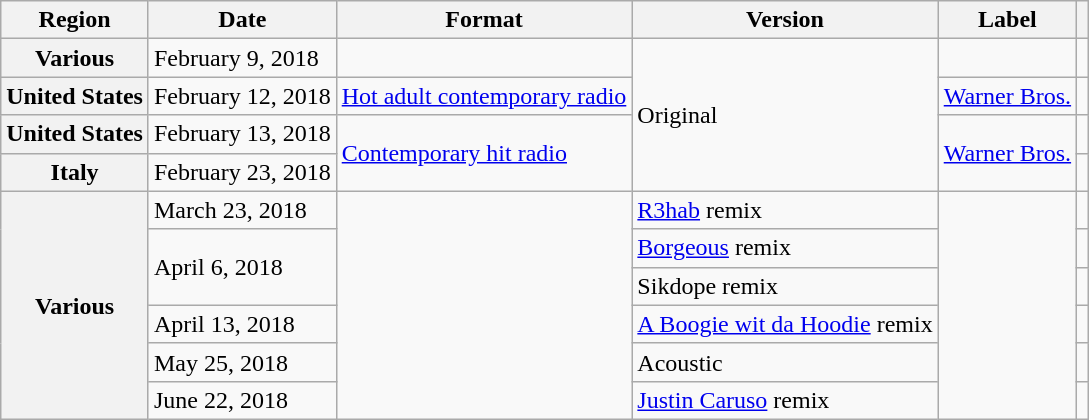<table class="wikitable plainrowheaders">
<tr>
<th scope="col">Region</th>
<th scope="col">Date</th>
<th scope="col">Format</th>
<th scope="col">Version</th>
<th scope="col">Label</th>
<th scope="col"></th>
</tr>
<tr>
<th scope="row">Various</th>
<td>February 9, 2018</td>
<td></td>
<td rowspan="4">Original</td>
<td></td>
<td></td>
</tr>
<tr>
<th scope="row">United States</th>
<td>February 12, 2018</td>
<td><a href='#'>Hot adult contemporary radio</a></td>
<td><a href='#'>Warner Bros.</a></td>
<td></td>
</tr>
<tr>
<th scope="row">United States</th>
<td>February 13, 2018</td>
<td rowspan="2"><a href='#'>Contemporary hit radio</a></td>
<td rowspan="2"><a href='#'>Warner Bros.</a></td>
<td></td>
</tr>
<tr>
<th scope="row">Italy</th>
<td>February 23, 2018</td>
<td></td>
</tr>
<tr>
<th scope="row" rowspan="6">Various</th>
<td>March 23, 2018</td>
<td rowspan="6"></td>
<td><a href='#'>R3hab</a> remix</td>
<td rowspan="6"></td>
<td></td>
</tr>
<tr>
<td rowspan="2">April 6, 2018</td>
<td><a href='#'>Borgeous</a> remix</td>
<td></td>
</tr>
<tr>
<td>Sikdope remix</td>
<td></td>
</tr>
<tr>
<td>April 13, 2018</td>
<td><a href='#'>A Boogie wit da Hoodie</a> remix</td>
<td></td>
</tr>
<tr>
<td>May 25, 2018</td>
<td>Acoustic</td>
<td></td>
</tr>
<tr>
<td>June 22, 2018</td>
<td><a href='#'>Justin Caruso</a> remix</td>
<td></td>
</tr>
</table>
